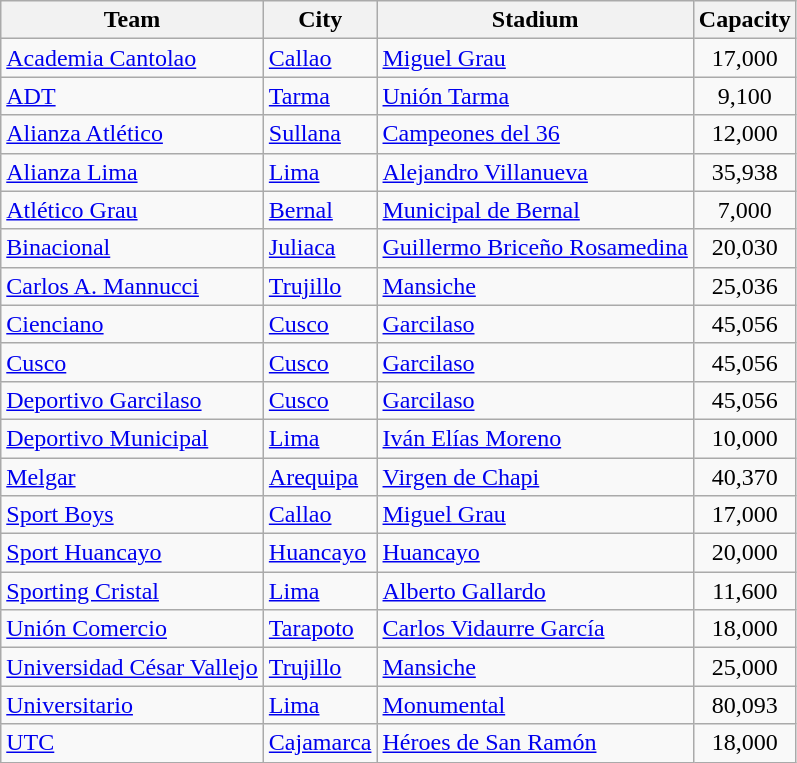<table class="wikitable sortable">
<tr>
<th>Team</th>
<th>City</th>
<th>Stadium</th>
<th>Capacity</th>
</tr>
<tr>
<td><a href='#'>Academia Cantolao</a></td>
<td><a href='#'>Callao</a></td>
<td><a href='#'>Miguel Grau</a></td>
<td align="center">17,000</td>
</tr>
<tr>
<td><a href='#'>ADT</a></td>
<td><a href='#'>Tarma</a></td>
<td><a href='#'>Unión Tarma</a></td>
<td align="center">9,100</td>
</tr>
<tr>
<td><a href='#'>Alianza Atlético</a></td>
<td><a href='#'>Sullana</a></td>
<td><a href='#'>Campeones del 36</a></td>
<td align="center">12,000</td>
</tr>
<tr>
<td><a href='#'>Alianza Lima</a></td>
<td><a href='#'>Lima</a></td>
<td><a href='#'>Alejandro Villanueva</a></td>
<td align="center">35,938</td>
</tr>
<tr>
<td><a href='#'>Atlético Grau</a></td>
<td><a href='#'>Bernal</a></td>
<td><a href='#'>Municipal de Bernal</a></td>
<td align="center">7,000</td>
</tr>
<tr>
<td><a href='#'>Binacional</a></td>
<td><a href='#'>Juliaca</a></td>
<td><a href='#'>Guillermo Briceño Rosamedina</a></td>
<td align="center">20,030</td>
</tr>
<tr>
<td><a href='#'>Carlos A. Mannucci</a></td>
<td><a href='#'>Trujillo</a></td>
<td><a href='#'>Mansiche</a></td>
<td align="center">25,036</td>
</tr>
<tr>
<td><a href='#'>Cienciano</a></td>
<td><a href='#'>Cusco</a></td>
<td><a href='#'>Garcilaso</a></td>
<td align="center">45,056</td>
</tr>
<tr>
<td><a href='#'>Cusco</a></td>
<td><a href='#'>Cusco</a></td>
<td><a href='#'>Garcilaso</a></td>
<td align="center">45,056</td>
</tr>
<tr>
<td><a href='#'>Deportivo Garcilaso</a></td>
<td><a href='#'>Cusco</a></td>
<td><a href='#'>Garcilaso</a></td>
<td align="center">45,056</td>
</tr>
<tr>
<td><a href='#'>Deportivo Municipal</a></td>
<td><a href='#'>Lima</a></td>
<td><a href='#'>Iván Elías Moreno</a></td>
<td align="center">10,000</td>
</tr>
<tr>
<td><a href='#'>Melgar</a></td>
<td><a href='#'>Arequipa</a></td>
<td><a href='#'>Virgen de Chapi</a></td>
<td align="center">40,370</td>
</tr>
<tr>
<td><a href='#'>Sport Boys</a></td>
<td><a href='#'>Callao</a></td>
<td><a href='#'>Miguel Grau</a></td>
<td align="center">17,000</td>
</tr>
<tr>
<td><a href='#'>Sport Huancayo</a></td>
<td><a href='#'>Huancayo</a></td>
<td><a href='#'>Huancayo</a></td>
<td align="center">20,000</td>
</tr>
<tr>
<td><a href='#'>Sporting Cristal</a></td>
<td><a href='#'>Lima</a></td>
<td><a href='#'>Alberto Gallardo</a></td>
<td align="center">11,600</td>
</tr>
<tr>
<td><a href='#'>Unión Comercio</a></td>
<td><a href='#'>Tarapoto</a></td>
<td><a href='#'>Carlos Vidaurre García</a></td>
<td align="center">18,000</td>
</tr>
<tr>
<td><a href='#'>Universidad César Vallejo</a></td>
<td><a href='#'>Trujillo</a></td>
<td><a href='#'>Mansiche</a></td>
<td align="center">25,000</td>
</tr>
<tr>
<td><a href='#'>Universitario</a></td>
<td><a href='#'>Lima</a></td>
<td><a href='#'>Monumental</a></td>
<td align="center">80,093</td>
</tr>
<tr>
<td><a href='#'>UTC</a></td>
<td><a href='#'>Cajamarca</a></td>
<td><a href='#'>Héroes de San Ramón</a></td>
<td align="center">18,000</td>
</tr>
</table>
